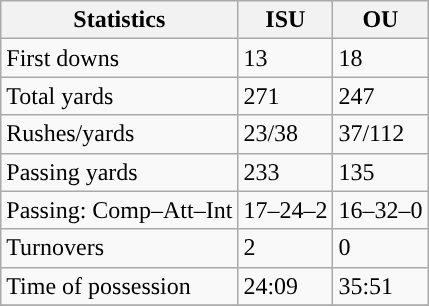<table class="wikitable" style="float: left;">
<tr>
<th>Statistics</th>
<th>ISU</th>
<th>OU</th>
</tr>
<tr>
<td>First downs</td>
<td>13</td>
<td>18</td>
</tr>
<tr>
<td>Total yards</td>
<td>271</td>
<td>247</td>
</tr>
<tr>
<td>Rushes/yards</td>
<td>23/38</td>
<td>37/112</td>
</tr>
<tr>
<td>Passing yards</td>
<td>233</td>
<td>135</td>
</tr>
<tr>
<td>Passing: Comp–Att–Int</td>
<td>17–24–2</td>
<td>16–32–0</td>
</tr>
<tr>
<td>Turnovers</td>
<td>2</td>
<td>0</td>
</tr>
<tr>
<td>Time of possession</td>
<td>24:09</td>
<td>35:51</td>
</tr>
<tr>
</tr>
</table>
